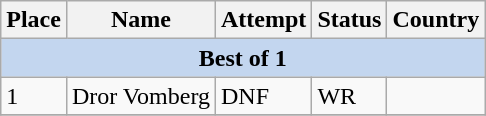<table class="wikitable sortable">
<tr>
<th>Place</th>
<th class="unsortable">Name</th>
<th>Attempt</th>
<th class="unsortable">Status</th>
<th class="unsortable">Country</th>
</tr>
<tr>
<th colspan="8" style="text-align:center; background:#C3D6EF;">Best of 1</th>
</tr>
<tr>
<td>1</td>
<td>Dror Vomberg</td>
<td>DNF</td>
<td>WR</td>
<td></td>
</tr>
<tr>
</tr>
</table>
